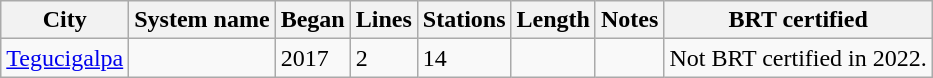<table class="wikitable">
<tr>
<th>City</th>
<th>System name</th>
<th>Began</th>
<th>Lines</th>
<th>Stations</th>
<th>Length</th>
<th>Notes</th>
<th>BRT certified</th>
</tr>
<tr>
<td><a href='#'>Tegucigalpa</a></td>
<td></td>
<td>2017</td>
<td>2</td>
<td>14</td>
<td></td>
<td></td>
<td>Not BRT certified in 2022.</td>
</tr>
</table>
